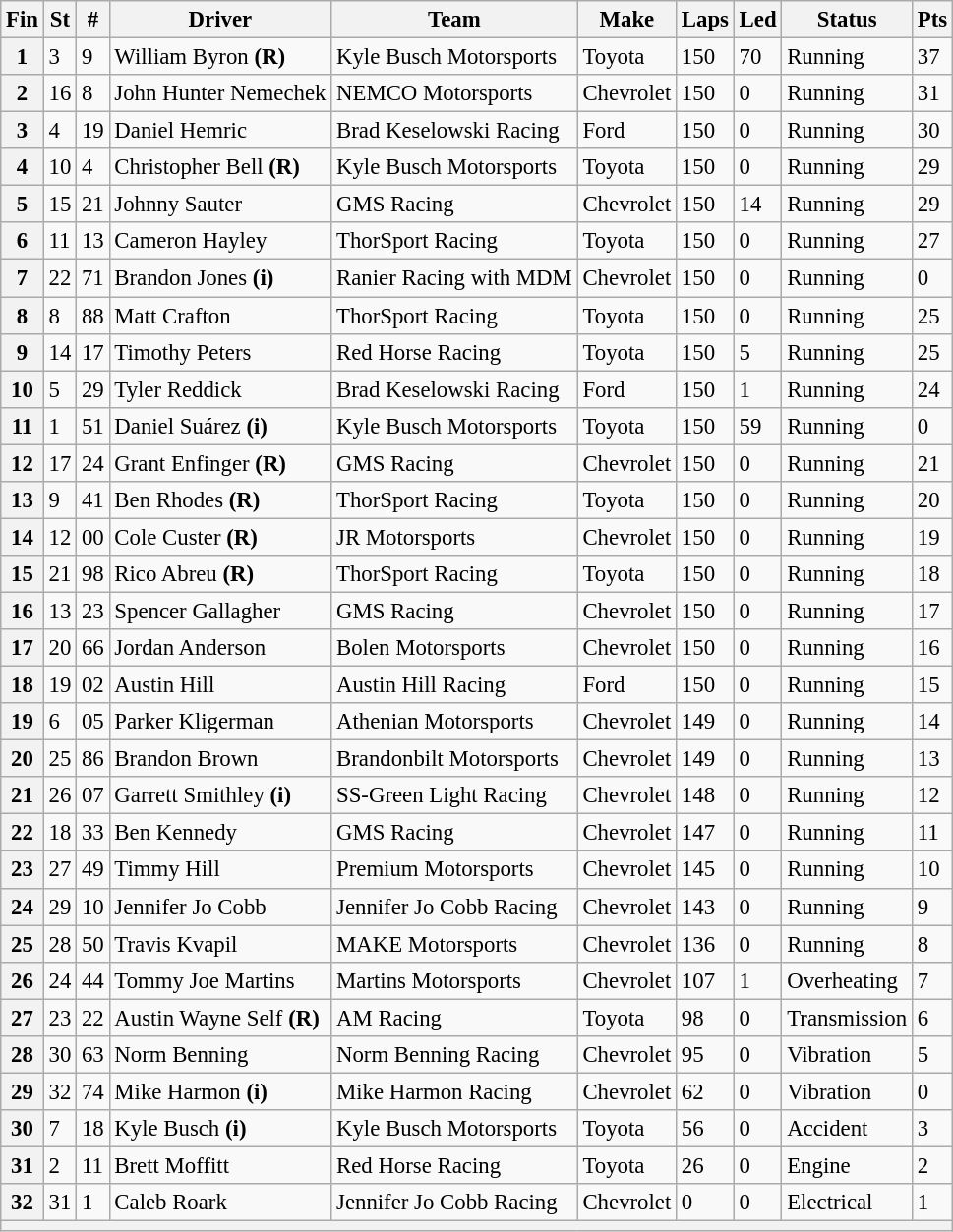<table class="wikitable" style="font-size:95%">
<tr>
<th>Fin</th>
<th>St</th>
<th>#</th>
<th>Driver</th>
<th>Team</th>
<th>Make</th>
<th>Laps</th>
<th>Led</th>
<th>Status</th>
<th>Pts</th>
</tr>
<tr>
<th>1</th>
<td>3</td>
<td>9</td>
<td>William Byron <strong>(R)</strong></td>
<td>Kyle Busch Motorsports</td>
<td>Toyota</td>
<td>150</td>
<td>70</td>
<td>Running</td>
<td>37</td>
</tr>
<tr>
<th>2</th>
<td>16</td>
<td>8</td>
<td>John Hunter Nemechek</td>
<td>NEMCO Motorsports</td>
<td>Chevrolet</td>
<td>150</td>
<td>0</td>
<td>Running</td>
<td>31</td>
</tr>
<tr>
<th>3</th>
<td>4</td>
<td>19</td>
<td>Daniel Hemric</td>
<td>Brad Keselowski Racing</td>
<td>Ford</td>
<td>150</td>
<td>0</td>
<td>Running</td>
<td>30</td>
</tr>
<tr>
<th>4</th>
<td>10</td>
<td>4</td>
<td>Christopher Bell <strong>(R)</strong></td>
<td>Kyle Busch Motorsports</td>
<td>Toyota</td>
<td>150</td>
<td>0</td>
<td>Running</td>
<td>29</td>
</tr>
<tr>
<th>5</th>
<td>15</td>
<td>21</td>
<td>Johnny Sauter</td>
<td>GMS Racing</td>
<td>Chevrolet</td>
<td>150</td>
<td>14</td>
<td>Running</td>
<td>29</td>
</tr>
<tr>
<th>6</th>
<td>11</td>
<td>13</td>
<td>Cameron Hayley</td>
<td>ThorSport Racing</td>
<td>Toyota</td>
<td>150</td>
<td>0</td>
<td>Running</td>
<td>27</td>
</tr>
<tr>
<th>7</th>
<td>22</td>
<td>71</td>
<td>Brandon Jones <strong>(i)</strong></td>
<td>Ranier Racing with MDM</td>
<td>Chevrolet</td>
<td>150</td>
<td>0</td>
<td>Running</td>
<td>0</td>
</tr>
<tr>
<th>8</th>
<td>8</td>
<td>88</td>
<td>Matt Crafton</td>
<td>ThorSport Racing</td>
<td>Toyota</td>
<td>150</td>
<td>0</td>
<td>Running</td>
<td>25</td>
</tr>
<tr>
<th>9</th>
<td>14</td>
<td>17</td>
<td>Timothy Peters</td>
<td>Red Horse Racing</td>
<td>Toyota</td>
<td>150</td>
<td>5</td>
<td>Running</td>
<td>25</td>
</tr>
<tr>
<th>10</th>
<td>5</td>
<td>29</td>
<td>Tyler Reddick</td>
<td>Brad Keselowski Racing</td>
<td>Ford</td>
<td>150</td>
<td>1</td>
<td>Running</td>
<td>24</td>
</tr>
<tr>
<th>11</th>
<td>1</td>
<td>51</td>
<td>Daniel Suárez <strong>(i)</strong></td>
<td>Kyle Busch Motorsports</td>
<td>Toyota</td>
<td>150</td>
<td>59</td>
<td>Running</td>
<td>0</td>
</tr>
<tr>
<th>12</th>
<td>17</td>
<td>24</td>
<td>Grant Enfinger <strong>(R)</strong></td>
<td>GMS Racing</td>
<td>Chevrolet</td>
<td>150</td>
<td>0</td>
<td>Running</td>
<td>21</td>
</tr>
<tr>
<th>13</th>
<td>9</td>
<td>41</td>
<td>Ben Rhodes <strong>(R)</strong></td>
<td>ThorSport Racing</td>
<td>Toyota</td>
<td>150</td>
<td>0</td>
<td>Running</td>
<td>20</td>
</tr>
<tr>
<th>14</th>
<td>12</td>
<td>00</td>
<td>Cole Custer <strong>(R)</strong></td>
<td>JR Motorsports</td>
<td>Chevrolet</td>
<td>150</td>
<td>0</td>
<td>Running</td>
<td>19</td>
</tr>
<tr>
<th>15</th>
<td>21</td>
<td>98</td>
<td>Rico Abreu <strong>(R)</strong></td>
<td>ThorSport Racing</td>
<td>Toyota</td>
<td>150</td>
<td>0</td>
<td>Running</td>
<td>18</td>
</tr>
<tr>
<th>16</th>
<td>13</td>
<td>23</td>
<td>Spencer Gallagher</td>
<td>GMS Racing</td>
<td>Chevrolet</td>
<td>150</td>
<td>0</td>
<td>Running</td>
<td>17</td>
</tr>
<tr>
<th>17</th>
<td>20</td>
<td>66</td>
<td>Jordan Anderson</td>
<td>Bolen Motorsports</td>
<td>Chevrolet</td>
<td>150</td>
<td>0</td>
<td>Running</td>
<td>16</td>
</tr>
<tr>
<th>18</th>
<td>19</td>
<td>02</td>
<td>Austin Hill</td>
<td>Austin Hill Racing</td>
<td>Ford</td>
<td>150</td>
<td>0</td>
<td>Running</td>
<td>15</td>
</tr>
<tr>
<th>19</th>
<td>6</td>
<td>05</td>
<td>Parker Kligerman</td>
<td>Athenian Motorsports</td>
<td>Chevrolet</td>
<td>149</td>
<td>0</td>
<td>Running</td>
<td>14</td>
</tr>
<tr>
<th>20</th>
<td>25</td>
<td>86</td>
<td>Brandon Brown</td>
<td>Brandonbilt Motorsports</td>
<td>Chevrolet</td>
<td>149</td>
<td>0</td>
<td>Running</td>
<td>13</td>
</tr>
<tr>
<th>21</th>
<td>26</td>
<td>07</td>
<td>Garrett Smithley <strong>(i)</strong></td>
<td>SS-Green Light Racing</td>
<td>Chevrolet</td>
<td>148</td>
<td>0</td>
<td>Running</td>
<td>12</td>
</tr>
<tr>
<th>22</th>
<td>18</td>
<td>33</td>
<td>Ben Kennedy</td>
<td>GMS Racing</td>
<td>Chevrolet</td>
<td>147</td>
<td>0</td>
<td>Running</td>
<td>11</td>
</tr>
<tr>
<th>23</th>
<td>27</td>
<td>49</td>
<td>Timmy Hill</td>
<td>Premium Motorsports</td>
<td>Chevrolet</td>
<td>145</td>
<td>0</td>
<td>Running</td>
<td>10</td>
</tr>
<tr>
<th>24</th>
<td>29</td>
<td>10</td>
<td>Jennifer Jo Cobb</td>
<td>Jennifer Jo Cobb Racing</td>
<td>Chevrolet</td>
<td>143</td>
<td>0</td>
<td>Running</td>
<td>9</td>
</tr>
<tr>
<th>25</th>
<td>28</td>
<td>50</td>
<td>Travis Kvapil</td>
<td>MAKE Motorsports</td>
<td>Chevrolet</td>
<td>136</td>
<td>0</td>
<td>Running</td>
<td>8</td>
</tr>
<tr>
<th>26</th>
<td>24</td>
<td>44</td>
<td>Tommy Joe Martins</td>
<td>Martins Motorsports</td>
<td>Chevrolet</td>
<td>107</td>
<td>1</td>
<td>Overheating</td>
<td>7</td>
</tr>
<tr>
<th>27</th>
<td>23</td>
<td>22</td>
<td>Austin Wayne Self <strong>(R)</strong></td>
<td>AM Racing</td>
<td>Toyota</td>
<td>98</td>
<td>0</td>
<td>Transmission</td>
<td>6</td>
</tr>
<tr>
<th>28</th>
<td>30</td>
<td>63</td>
<td>Norm Benning</td>
<td>Norm Benning Racing</td>
<td>Chevrolet</td>
<td>95</td>
<td>0</td>
<td>Vibration</td>
<td>5</td>
</tr>
<tr>
<th>29</th>
<td>32</td>
<td>74</td>
<td>Mike Harmon <strong>(i)</strong></td>
<td>Mike Harmon Racing</td>
<td>Chevrolet</td>
<td>62</td>
<td>0</td>
<td>Vibration</td>
<td>0</td>
</tr>
<tr>
<th>30</th>
<td>7</td>
<td>18</td>
<td>Kyle Busch <strong>(i)</strong></td>
<td>Kyle Busch Motorsports</td>
<td>Toyota</td>
<td>56</td>
<td>0</td>
<td>Accident</td>
<td>3</td>
</tr>
<tr>
<th>31</th>
<td>2</td>
<td>11</td>
<td>Brett Moffitt</td>
<td>Red Horse Racing</td>
<td>Toyota</td>
<td>26</td>
<td>0</td>
<td>Engine</td>
<td>2</td>
</tr>
<tr>
<th>32</th>
<td>31</td>
<td>1</td>
<td>Caleb Roark</td>
<td>Jennifer Jo Cobb Racing</td>
<td>Chevrolet</td>
<td>0</td>
<td>0</td>
<td>Electrical</td>
<td>1</td>
</tr>
<tr>
<th colspan="10"></th>
</tr>
</table>
